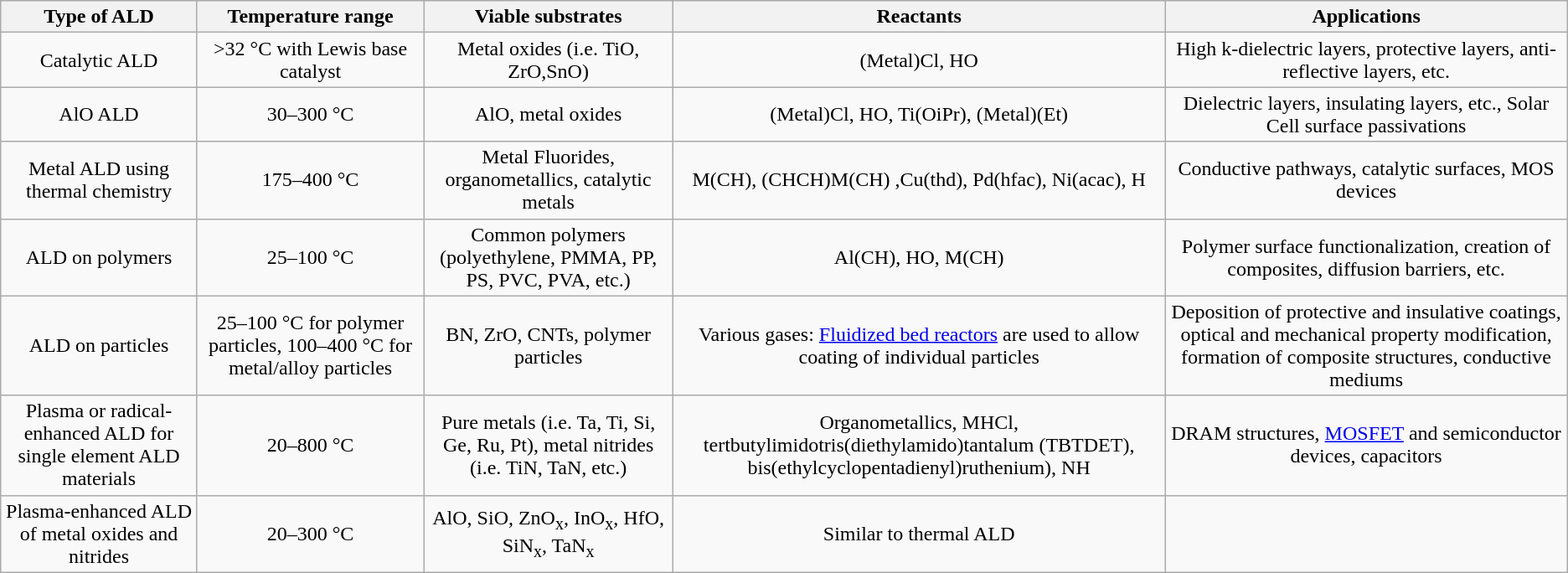<table class="wikitable" style="text-align:center;">
<tr>
<th>Type of ALD</th>
<th>Temperature range</th>
<th>Viable substrates</th>
<th>Reactants</th>
<th>Applications</th>
</tr>
<tr>
<td>Catalytic ALD</td>
<td>>32 °C with Lewis base catalyst</td>
<td>Metal oxides (i.e. TiO, ZrO,SnO)</td>
<td>(Metal)Cl, HO</td>
<td>High k-dielectric layers, protective layers, anti-reflective layers, etc.</td>
</tr>
<tr>
<td>AlO ALD</td>
<td>30–300 °C</td>
<td>AlO, metal oxides</td>
<td>(Metal)Cl, HO, Ti(OiPr), (Metal)(Et)</td>
<td>Dielectric layers, insulating layers, etc., Solar Cell surface passivations</td>
</tr>
<tr>
<td>Metal ALD using thermal chemistry</td>
<td>175–400 °C</td>
<td>Metal Fluorides, organometallics, catalytic metals</td>
<td>M(CH), (CHCH)M(CH) ,Cu(thd), Pd(hfac), Ni(acac), H</td>
<td>Conductive pathways, catalytic surfaces, MOS devices</td>
</tr>
<tr>
<td>ALD on polymers</td>
<td>25–100 °C</td>
<td>Common polymers (polyethylene, PMMA, PP, PS, PVC, PVA, etc.)</td>
<td>Al(CH), HO, M(CH)</td>
<td>Polymer surface functionalization, creation of composites, diffusion barriers, etc.</td>
</tr>
<tr>
<td>ALD on particles</td>
<td>25–100 °C for polymer particles, 100–400 °C for metal/alloy particles</td>
<td>BN, ZrO, CNTs, polymer particles</td>
<td>Various gases: <a href='#'>Fluidized bed reactors</a> are used to allow coating of individual particles</td>
<td>Deposition of protective and insulative coatings, optical and mechanical property modification, formation of composite structures, conductive mediums</td>
</tr>
<tr>
<td>Plasma or radical-enhanced ALD for single element ALD materials</td>
<td>20–800 °C</td>
<td>Pure metals (i.e. Ta, Ti, Si, Ge, Ru, Pt), metal nitrides (i.e. TiN, TaN, etc.)</td>
<td>Organometallics, MHCl, tertbutylimidotris(diethylamido)tantalum (TBTDET), bis(ethylcyclopentadienyl)ruthenium), NH</td>
<td>DRAM structures, <a href='#'>MOSFET</a> and semiconductor devices, capacitors</td>
</tr>
<tr>
<td>Plasma-enhanced ALD of metal oxides and nitrides</td>
<td>20–300 °C</td>
<td>AlO, SiO, ZnO<sub>x</sub>, InO<sub>x</sub>, HfO, SiN<sub>x</sub>, TaN<sub>x</sub></td>
<td>Similar to thermal ALD</td>
<td></td>
</tr>
</table>
